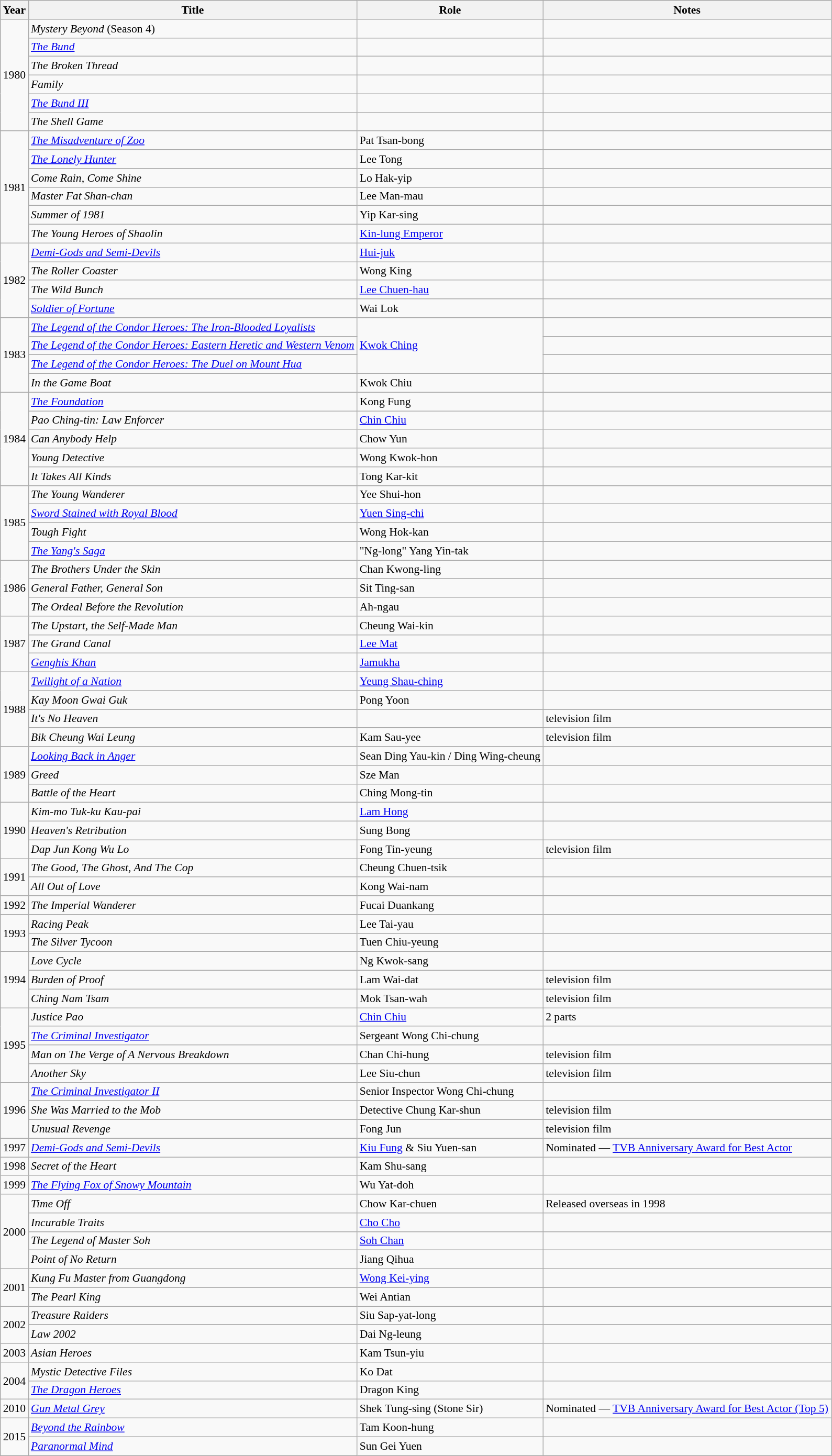<table class="wikitable sortable"style="text-align:left; font-size:90%;">
<tr>
<th>Year</th>
<th>Title</th>
<th>Role</th>
<th class="unsortable">Notes</th>
</tr>
<tr>
<td rowspan="6">1980</td>
<td><em>Mystery Beyond</em> (Season 4)</td>
<td></td>
<td></td>
</tr>
<tr>
<td><em><a href='#'>The Bund</a></em></td>
<td></td>
<td></td>
</tr>
<tr>
<td><em>The Broken Thread</em></td>
<td></td>
<td></td>
</tr>
<tr>
<td><em>Family</em></td>
<td></td>
<td></td>
</tr>
<tr>
<td><em><a href='#'>The Bund III</a></em></td>
<td></td>
<td></td>
</tr>
<tr>
<td><em>The Shell Game</em></td>
<td></td>
<td></td>
</tr>
<tr>
<td rowspan="6">1981</td>
<td><em><a href='#'>The Misadventure of Zoo</a></em></td>
<td>Pat Tsan-bong</td>
<td></td>
</tr>
<tr>
<td><em><a href='#'>The Lonely Hunter</a></em></td>
<td>Lee Tong</td>
<td></td>
</tr>
<tr>
<td><em>Come Rain, Come Shine</em></td>
<td>Lo Hak-yip</td>
<td></td>
</tr>
<tr>
<td><em>Master Fat Shan-chan</em></td>
<td>Lee Man-mau</td>
<td></td>
</tr>
<tr>
<td><em>Summer of 1981</em></td>
<td>Yip Kar-sing</td>
<td></td>
</tr>
<tr>
<td><em>The Young Heroes of Shaolin</em></td>
<td><a href='#'>Kin-lung Emperor</a></td>
<td></td>
</tr>
<tr>
<td rowspan="4">1982</td>
<td><em><a href='#'>Demi-Gods and Semi-Devils</a></em></td>
<td><a href='#'>Hui-juk</a></td>
<td></td>
</tr>
<tr>
<td><em>The Roller Coaster</em></td>
<td>Wong King</td>
<td></td>
</tr>
<tr>
<td><em>The Wild Bunch</em></td>
<td><a href='#'>Lee Chuen-hau</a></td>
<td></td>
</tr>
<tr>
<td><em><a href='#'>Soldier of Fortune</a></em></td>
<td>Wai Lok</td>
<td></td>
</tr>
<tr>
<td rowspan="4">1983</td>
<td><em><a href='#'>The Legend of the Condor Heroes: The Iron-Blooded Loyalists</a></em></td>
<td rowspan="3"><a href='#'>Kwok Ching</a></td>
</tr>
<tr>
<td><em><a href='#'>The Legend of the Condor Heroes: Eastern Heretic and Western Venom</a></em></td>
<td></td>
</tr>
<tr>
<td><em><a href='#'>The Legend of the Condor Heroes: The Duel on Mount Hua</a></em></td>
<td></td>
</tr>
<tr>
<td><em>In the Game Boat</em></td>
<td>Kwok Chiu</td>
<td></td>
</tr>
<tr>
<td rowspan="5">1984</td>
<td><em><a href='#'>The Foundation</a></em></td>
<td>Kong Fung</td>
<td></td>
</tr>
<tr>
<td><em>Pao Ching-tin: Law Enforcer</em></td>
<td><a href='#'>Chin Chiu</a></td>
<td></td>
</tr>
<tr>
<td><em>Can Anybody Help</em></td>
<td>Chow Yun</td>
<td></td>
</tr>
<tr>
<td><em>Young Detective</em></td>
<td>Wong Kwok-hon</td>
<td></td>
</tr>
<tr>
<td><em>It Takes All Kinds</em></td>
<td>Tong Kar-kit</td>
<td></td>
</tr>
<tr>
<td rowspan="4">1985</td>
<td><em>The Young Wanderer</em></td>
<td>Yee Shui-hon</td>
<td></td>
</tr>
<tr>
<td><em><a href='#'>Sword Stained with Royal Blood</a></em></td>
<td><a href='#'>Yuen Sing-chi</a></td>
<td></td>
</tr>
<tr>
<td><em>Tough Fight</em></td>
<td>Wong Hok-kan</td>
<td></td>
</tr>
<tr>
<td><em><a href='#'>The Yang's Saga</a></em></td>
<td>"Ng-long" Yang Yin-tak</td>
<td></td>
</tr>
<tr>
<td rowspan="3">1986</td>
<td><em>The Brothers Under the Skin</em></td>
<td>Chan Kwong-ling</td>
<td></td>
</tr>
<tr>
<td><em>General Father, General Son</em></td>
<td>Sit Ting-san</td>
<td></td>
</tr>
<tr>
<td><em>The Ordeal Before the Revolution</em></td>
<td>Ah-ngau</td>
<td></td>
</tr>
<tr>
<td rowspan="3">1987</td>
<td><em>The Upstart, the Self-Made Man</em></td>
<td>Cheung Wai-kin</td>
<td></td>
</tr>
<tr>
<td><em>The Grand Canal</em></td>
<td><a href='#'>Lee Mat</a></td>
<td></td>
</tr>
<tr>
<td><em><a href='#'>Genghis Khan</a></em></td>
<td><a href='#'>Jamukha</a></td>
<td></td>
</tr>
<tr>
<td rowspan="4">1988</td>
<td><em><a href='#'>Twilight of a Nation</a></em></td>
<td><a href='#'>Yeung Shau-ching</a></td>
<td></td>
</tr>
<tr>
<td><em>Kay Moon Gwai Guk</em></td>
<td>Pong Yoon</td>
<td></td>
</tr>
<tr>
<td><em>It's No Heaven</em></td>
<td></td>
<td>television film</td>
</tr>
<tr>
<td><em>Bik Cheung Wai Leung</em></td>
<td>Kam Sau-yee</td>
<td>television film</td>
</tr>
<tr>
<td rowspan="3">1989</td>
<td><em><a href='#'>Looking Back in Anger</a></em></td>
<td>Sean Ding Yau-kin / Ding Wing-cheung</td>
<td></td>
</tr>
<tr>
<td><em>Greed</em></td>
<td>Sze Man</td>
<td></td>
</tr>
<tr>
<td><em>Battle of the Heart</em></td>
<td>Ching Mong-tin</td>
<td></td>
</tr>
<tr>
<td rowspan="3">1990</td>
<td><em>Kim-mo Tuk-ku Kau-pai</em></td>
<td><a href='#'>Lam Hong</a></td>
<td></td>
</tr>
<tr>
<td><em>Heaven's Retribution</em></td>
<td>Sung Bong</td>
<td></td>
</tr>
<tr>
<td><em>Dap Jun Kong Wu Lo</em></td>
<td>Fong Tin-yeung</td>
<td>television film</td>
</tr>
<tr>
<td rowspan="2">1991</td>
<td><em>The Good, The Ghost, And The Cop</em></td>
<td>Cheung Chuen-tsik</td>
<td></td>
</tr>
<tr>
<td><em>All Out of Love</em></td>
<td>Kong Wai-nam</td>
<td></td>
</tr>
<tr>
<td>1992</td>
<td><em>The Imperial Wanderer</em></td>
<td>Fucai Duankang</td>
<td></td>
</tr>
<tr>
<td rowspan="2">1993</td>
<td><em>Racing Peak</em></td>
<td>Lee Tai-yau</td>
<td></td>
</tr>
<tr>
<td><em>The Silver Tycoon</em></td>
<td>Tuen Chiu-yeung</td>
<td></td>
</tr>
<tr>
<td rowspan="3">1994</td>
<td><em>Love Cycle</em></td>
<td>Ng Kwok-sang</td>
<td></td>
</tr>
<tr>
<td><em>Burden of Proof</em></td>
<td>Lam Wai-dat</td>
<td>television film</td>
</tr>
<tr>
<td><em>Ching Nam Tsam</em></td>
<td>Mok Tsan-wah</td>
<td>television film</td>
</tr>
<tr>
<td rowspan="4">1995</td>
<td><em>Justice Pao</em></td>
<td><a href='#'>Chin Chiu</a></td>
<td>2 parts</td>
</tr>
<tr>
<td><em><a href='#'>The Criminal Investigator</a></em></td>
<td>Sergeant Wong Chi-chung</td>
<td></td>
</tr>
<tr>
<td><em>Man on The Verge of A Nervous Breakdown</em></td>
<td>Chan Chi-hung</td>
<td>television film</td>
</tr>
<tr>
<td><em>Another Sky</em></td>
<td>Lee Siu-chun</td>
<td>television film</td>
</tr>
<tr>
<td rowspan="3">1996</td>
<td><em><a href='#'>The Criminal Investigator II</a></em></td>
<td>Senior Inspector Wong Chi-chung</td>
<td></td>
</tr>
<tr>
<td><em>She Was Married to the Mob</em></td>
<td>Detective Chung Kar-shun</td>
<td>television film</td>
</tr>
<tr>
<td><em>Unusual Revenge</em></td>
<td>Fong Jun</td>
<td>television film</td>
</tr>
<tr>
<td>1997</td>
<td><em><a href='#'>Demi-Gods and Semi-Devils</a></em></td>
<td><a href='#'>Kiu Fung</a> & Siu Yuen-san</td>
<td>Nominated — <a href='#'>TVB Anniversary Award for Best Actor</a></td>
</tr>
<tr>
<td>1998</td>
<td><em>Secret of the Heart</em></td>
<td>Kam Shu-sang</td>
<td></td>
</tr>
<tr>
<td>1999</td>
<td><em><a href='#'>The Flying Fox of Snowy Mountain</a></em></td>
<td>Wu Yat-doh</td>
<td></td>
</tr>
<tr>
<td rowspan="4">2000</td>
<td><em>Time Off</em></td>
<td>Chow Kar-chuen</td>
<td>Released overseas in 1998</td>
</tr>
<tr>
<td><em>Incurable Traits</em></td>
<td><a href='#'>Cho Cho</a></td>
<td></td>
</tr>
<tr>
<td><em>The Legend of Master Soh</em></td>
<td><a href='#'>Soh Chan</a></td>
<td></td>
</tr>
<tr>
<td><em>Point of No Return</em></td>
<td>Jiang Qihua</td>
<td></td>
</tr>
<tr>
<td rowspan="2">2001</td>
<td><em>Kung Fu Master from Guangdong</em></td>
<td><a href='#'>Wong Kei-ying</a></td>
<td></td>
</tr>
<tr>
<td><em>The Pearl King</em></td>
<td>Wei Antian</td>
<td></td>
</tr>
<tr>
<td rowspan="2">2002</td>
<td><em>Treasure Raiders</em></td>
<td>Siu Sap-yat-long</td>
<td></td>
</tr>
<tr>
<td><em>Law 2002</em></td>
<td>Dai Ng-leung</td>
<td></td>
</tr>
<tr>
<td>2003</td>
<td><em>Asian Heroes</em></td>
<td>Kam Tsun-yiu</td>
<td></td>
</tr>
<tr>
<td rowspan="2">2004</td>
<td><em>Mystic Detective Files</em></td>
<td>Ko Dat</td>
<td></td>
</tr>
<tr>
<td><em><a href='#'>The Dragon Heroes</a></em></td>
<td>Dragon King</td>
<td></td>
</tr>
<tr>
<td>2010</td>
<td><em><a href='#'>Gun Metal Grey</a></em></td>
<td>Shek Tung-sing (Stone Sir)</td>
<td>Nominated — <a href='#'>TVB Anniversary Award for Best Actor (Top 5)</a></td>
</tr>
<tr>
<td rowspan="2">2015</td>
<td><em><a href='#'>Beyond the Rainbow</a></em></td>
<td>Tam Koon-hung</td>
<td></td>
</tr>
<tr>
<td><em><a href='#'>Paranormal Mind</a></em></td>
<td>Sun Gei Yuen</td>
<td></td>
</tr>
</table>
